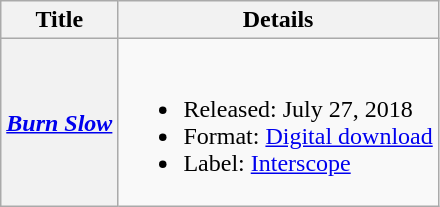<table class="wikitable plainrowheaders">
<tr>
<th>Title</th>
<th>Details</th>
</tr>
<tr>
<th scope="row"><em><a href='#'>Burn Slow</a></em></th>
<td><br><ul><li>Released: July 27, 2018</li><li>Format: <a href='#'>Digital download</a></li><li>Label: <a href='#'>Interscope</a></li></ul></td>
</tr>
</table>
